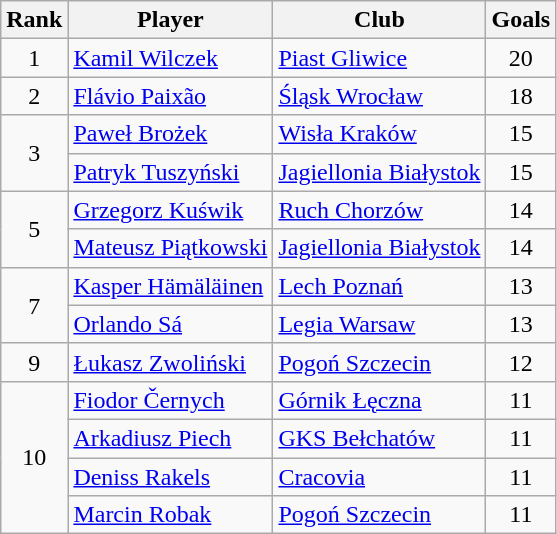<table class="wikitable" style="text-align:center">
<tr>
<th>Rank</th>
<th>Player</th>
<th>Club</th>
<th>Goals</th>
</tr>
<tr>
<td rowspan="1">1</td>
<td align="left"> <a href='#'>Kamil Wilczek</a></td>
<td align="left"><a href='#'>Piast Gliwice</a></td>
<td>20</td>
</tr>
<tr>
<td rowspan="1">2</td>
<td align="left"> <a href='#'>Flávio Paixão</a></td>
<td align="left"><a href='#'>Śląsk Wrocław</a></td>
<td>18</td>
</tr>
<tr>
<td rowspan="2">3</td>
<td align="left"> <a href='#'>Paweł Brożek</a></td>
<td align="left"><a href='#'>Wisła Kraków</a></td>
<td>15</td>
</tr>
<tr>
<td align="left"> <a href='#'>Patryk Tuszyński</a></td>
<td align="left"><a href='#'>Jagiellonia Białystok</a></td>
<td>15</td>
</tr>
<tr>
<td rowspan="2">5</td>
<td align="left"> <a href='#'>Grzegorz Kuświk</a></td>
<td align="left"><a href='#'>Ruch Chorzów</a></td>
<td>14</td>
</tr>
<tr>
<td align="left"> <a href='#'>Mateusz Piątkowski</a></td>
<td align="left"><a href='#'>Jagiellonia Białystok</a></td>
<td>14</td>
</tr>
<tr>
<td rowspan="2">7</td>
<td align="left"> <a href='#'>Kasper Hämäläinen</a></td>
<td align="left"><a href='#'>Lech Poznań</a></td>
<td>13</td>
</tr>
<tr>
<td align="left"> <a href='#'>Orlando Sá</a></td>
<td align="left"><a href='#'>Legia Warsaw</a></td>
<td>13</td>
</tr>
<tr>
<td rowspan="1">9</td>
<td align="left"> <a href='#'>Łukasz Zwoliński</a></td>
<td align="left"><a href='#'>Pogoń Szczecin</a></td>
<td>12</td>
</tr>
<tr>
<td rowspan="4">10</td>
<td align="left"> <a href='#'>Fiodor Černych</a></td>
<td align="left"><a href='#'>Górnik Łęczna</a></td>
<td>11</td>
</tr>
<tr>
<td align="left"> <a href='#'>Arkadiusz Piech</a></td>
<td align="left"><a href='#'>GKS Bełchatów</a></td>
<td>11</td>
</tr>
<tr>
<td align="left"> <a href='#'>Deniss Rakels</a></td>
<td align="left"><a href='#'>Cracovia</a></td>
<td>11</td>
</tr>
<tr>
<td align="left"> <a href='#'>Marcin Robak</a></td>
<td align="left"><a href='#'>Pogoń Szczecin</a></td>
<td>11</td>
</tr>
</table>
